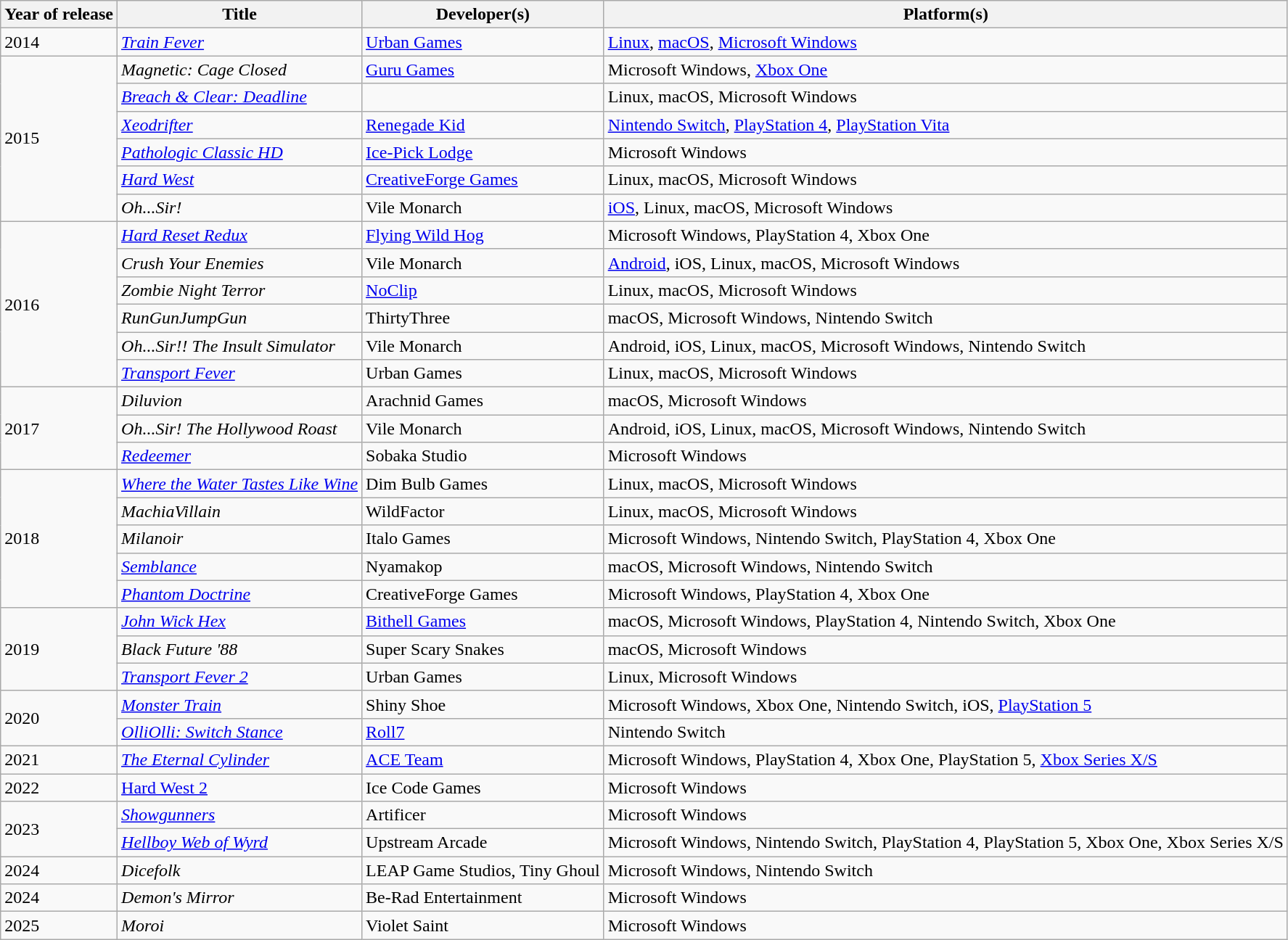<table class="wikitable sortable">
<tr>
<th>Year of release</th>
<th>Title</th>
<th>Developer(s)</th>
<th>Platform(s)</th>
</tr>
<tr>
<td>2014</td>
<td><em><a href='#'>Train Fever</a></em></td>
<td><a href='#'>Urban Games</a></td>
<td><a href='#'>Linux</a>, <a href='#'>macOS</a>, <a href='#'>Microsoft Windows</a></td>
</tr>
<tr>
<td rowspan="6">2015</td>
<td><em>Magnetic: Cage Closed</em></td>
<td><a href='#'>Guru Games</a></td>
<td>Microsoft Windows, <a href='#'>Xbox One</a></td>
</tr>
<tr>
<td><em><a href='#'>Breach & Clear: Deadline</a></em></td>
<td></td>
<td>Linux, macOS, Microsoft Windows</td>
</tr>
<tr>
<td><em><a href='#'>Xeodrifter</a></em></td>
<td><a href='#'>Renegade Kid</a></td>
<td><a href='#'>Nintendo Switch</a>, <a href='#'>PlayStation 4</a>, <a href='#'>PlayStation Vita</a></td>
</tr>
<tr>
<td><em><a href='#'>Pathologic Classic HD</a></em></td>
<td><a href='#'>Ice-Pick Lodge</a></td>
<td>Microsoft Windows</td>
</tr>
<tr>
<td><em><a href='#'>Hard West</a></em></td>
<td><a href='#'>CreativeForge Games</a></td>
<td>Linux, macOS, Microsoft Windows</td>
</tr>
<tr>
<td><em>Oh...Sir!</em></td>
<td>Vile Monarch</td>
<td><a href='#'>iOS</a>, Linux, macOS, Microsoft Windows</td>
</tr>
<tr>
<td rowspan="6">2016</td>
<td><em><a href='#'>Hard Reset Redux</a></em></td>
<td><a href='#'>Flying Wild Hog</a></td>
<td>Microsoft Windows, PlayStation 4, Xbox One</td>
</tr>
<tr>
<td><em>Crush Your Enemies</em></td>
<td>Vile Monarch</td>
<td><a href='#'>Android</a>, iOS, Linux, macOS, Microsoft Windows</td>
</tr>
<tr>
<td><em>Zombie Night Terror</em></td>
<td><a href='#'>NoClip</a></td>
<td>Linux, macOS, Microsoft Windows</td>
</tr>
<tr>
<td><em>RunGunJumpGun</em></td>
<td>ThirtyThree</td>
<td>macOS, Microsoft Windows, Nintendo Switch</td>
</tr>
<tr>
<td><em>Oh...Sir!! The Insult Simulator</em></td>
<td>Vile Monarch</td>
<td>Android, iOS, Linux, macOS, Microsoft Windows, Nintendo Switch</td>
</tr>
<tr>
<td><em><a href='#'>Transport Fever</a></em></td>
<td>Urban Games</td>
<td>Linux, macOS, Microsoft Windows</td>
</tr>
<tr>
<td rowspan="3">2017</td>
<td><em>Diluvion</em></td>
<td>Arachnid Games</td>
<td>macOS, Microsoft Windows</td>
</tr>
<tr>
<td><em>Oh...Sir! The Hollywood Roast</em></td>
<td>Vile Monarch</td>
<td>Android, iOS, Linux, macOS, Microsoft Windows, Nintendo Switch</td>
</tr>
<tr>
<td><em><a href='#'>Redeemer</a></em></td>
<td>Sobaka Studio</td>
<td>Microsoft Windows</td>
</tr>
<tr>
<td rowspan="5">2018</td>
<td><em><a href='#'>Where the Water Tastes Like Wine</a></em></td>
<td>Dim Bulb Games</td>
<td>Linux, macOS, Microsoft Windows</td>
</tr>
<tr>
<td><em>MachiaVillain</em></td>
<td>WildFactor</td>
<td>Linux, macOS, Microsoft Windows</td>
</tr>
<tr>
<td><em>Milanoir</em></td>
<td>Italo Games</td>
<td>Microsoft Windows, Nintendo Switch, PlayStation 4, Xbox One</td>
</tr>
<tr>
<td><em><a href='#'>Semblance</a></em></td>
<td>Nyamakop</td>
<td>macOS, Microsoft Windows, Nintendo Switch</td>
</tr>
<tr>
<td><em><a href='#'>Phantom Doctrine</a></em></td>
<td>CreativeForge Games</td>
<td>Microsoft Windows, PlayStation 4, Xbox One</td>
</tr>
<tr>
<td rowspan="3">2019</td>
<td><em><a href='#'>John Wick Hex</a></em></td>
<td><a href='#'>Bithell Games</a></td>
<td>macOS, Microsoft Windows, PlayStation 4, Nintendo Switch, Xbox One</td>
</tr>
<tr>
<td><em>Black Future '88</em></td>
<td>Super Scary Snakes</td>
<td>macOS, Microsoft Windows</td>
</tr>
<tr>
<td><em><a href='#'>Transport Fever 2</a></em></td>
<td>Urban Games</td>
<td>Linux, Microsoft Windows</td>
</tr>
<tr>
<td rowspan="2">2020</td>
<td><em><a href='#'>Monster Train</a></em></td>
<td>Shiny Shoe</td>
<td>Microsoft Windows, Xbox One, Nintendo Switch, iOS, <a href='#'>PlayStation 5</a></td>
</tr>
<tr>
<td><em><a href='#'>OlliOlli: Switch Stance</a></em></td>
<td><a href='#'>Roll7</a></td>
<td>Nintendo Switch</td>
</tr>
<tr>
<td>2021</td>
<td><em><a href='#'>The Eternal Cylinder</a></em></td>
<td><a href='#'>ACE Team</a></td>
<td>Microsoft Windows, PlayStation 4, Xbox One, PlayStation 5, <a href='#'>Xbox Series X/S</a></td>
</tr>
<tr>
<td>2022</td>
<td><a href='#'>Hard West 2</a></td>
<td>Ice Code Games</td>
<td>Microsoft Windows</td>
</tr>
<tr>
<td rowspan="2">2023</td>
<td><em><a href='#'>Showgunners</a></em></td>
<td>Artificer</td>
<td>Microsoft Windows</td>
</tr>
<tr>
<td><em><a href='#'>Hellboy Web of Wyrd</a></em></td>
<td>Upstream Arcade</td>
<td>Microsoft Windows, Nintendo Switch, PlayStation 4, PlayStation 5, Xbox One, Xbox Series X/S</td>
</tr>
<tr>
<td>2024</td>
<td><em>Dicefolk</em></td>
<td>LEAP Game Studios, Tiny Ghoul</td>
<td>Microsoft Windows, Nintendo Switch</td>
</tr>
<tr>
<td>2024</td>
<td><em>Demon's Mirror</em></td>
<td>Be-Rad Entertainment</td>
<td>Microsoft Windows</td>
</tr>
<tr>
<td>2025</td>
<td><em>Moroi</em></td>
<td>Violet Saint</td>
<td>Microsoft Windows</td>
</tr>
</table>
